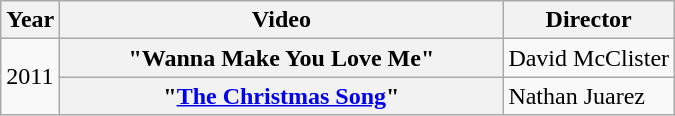<table class="wikitable plainrowheaders">
<tr>
<th>Year</th>
<th style="width:18em;">Video</th>
<th>Director</th>
</tr>
<tr>
<td rowspan="2">2011</td>
<th scope="row">"Wanna Make You Love Me"</th>
<td>David McClister</td>
</tr>
<tr>
<th scope="row">"<a href='#'>The Christmas Song</a>"</th>
<td>Nathan Juarez</td>
</tr>
</table>
